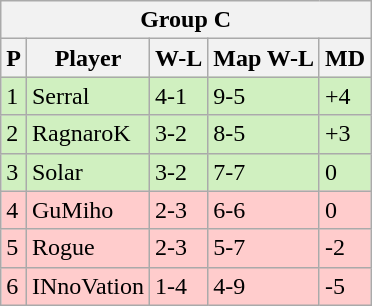<table class="wikitable" style="display: inline-table;">
<tr>
<th colspan="5">Group C</th>
</tr>
<tr>
<th>P</th>
<th>Player</th>
<th>W-L</th>
<th>Map W-L</th>
<th>MD</th>
</tr>
<tr style="background: #D0F0C0;">
<td>1</td>
<td>Serral</td>
<td>4-1</td>
<td>9-5</td>
<td>+4</td>
</tr>
<tr style="background: #D0F0C0;">
<td>2</td>
<td>RagnaroK</td>
<td>3-2</td>
<td>8-5</td>
<td>+3</td>
</tr>
<tr style="background: #D0F0C0;">
<td>3</td>
<td>Solar</td>
<td>3-2</td>
<td>7-7</td>
<td>0</td>
</tr>
<tr style="background: #FFCCCC;">
<td>4</td>
<td>GuMiho</td>
<td>2-3</td>
<td>6-6</td>
<td>0</td>
</tr>
<tr style="background: #FFCCCC;">
<td>5</td>
<td>Rogue</td>
<td>2-3</td>
<td>5-7</td>
<td>-2</td>
</tr>
<tr style="background: #FFCCCC;">
<td>6</td>
<td>INnoVation</td>
<td>1-4</td>
<td>4-9</td>
<td>-5</td>
</tr>
</table>
